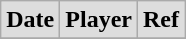<table class="wikitable">
<tr style="background:#ddd;">
<td><strong>Date</strong></td>
<td><strong>Player</strong></td>
<td><strong>Ref</strong></td>
</tr>
<tr>
</tr>
</table>
